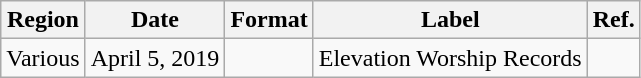<table class="wikitable plainrowheaders">
<tr>
<th scope="col">Region</th>
<th scope="col">Date</th>
<th scope="col">Format</th>
<th scope="col">Label</th>
<th scope="col">Ref.</th>
</tr>
<tr>
<td>Various</td>
<td>April 5, 2019</td>
<td></td>
<td>Elevation Worship Records</td>
<td></td>
</tr>
</table>
